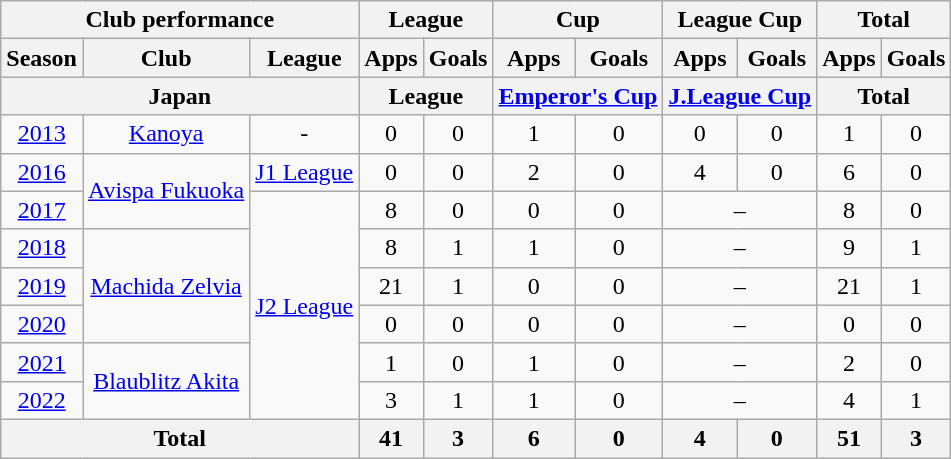<table class="wikitable" style="text-align:center;">
<tr>
<th colspan=3>Club performance</th>
<th colspan=2>League</th>
<th colspan=2>Cup</th>
<th colspan=2>League Cup</th>
<th colspan=2>Total</th>
</tr>
<tr>
<th>Season</th>
<th>Club</th>
<th>League</th>
<th>Apps</th>
<th>Goals</th>
<th>Apps</th>
<th>Goals</th>
<th>Apps</th>
<th>Goals</th>
<th>Apps</th>
<th>Goals</th>
</tr>
<tr>
<th colspan=3>Japan</th>
<th colspan=2>League</th>
<th colspan=2><a href='#'>Emperor's Cup</a></th>
<th colspan=2><a href='#'>J.League Cup</a></th>
<th colspan=2>Total</th>
</tr>
<tr>
<td><a href='#'>2013</a></td>
<td><a href='#'>Kanoya</a></td>
<td>-</td>
<td>0</td>
<td>0</td>
<td>1</td>
<td>0</td>
<td>0</td>
<td>0</td>
<td>1</td>
<td>0</td>
</tr>
<tr>
<td><a href='#'>2016</a></td>
<td rowspan="2"><a href='#'>Avispa Fukuoka</a></td>
<td><a href='#'>J1 League</a></td>
<td>0</td>
<td>0</td>
<td>2</td>
<td>0</td>
<td>4</td>
<td>0</td>
<td>6</td>
<td>0</td>
</tr>
<tr>
<td><a href='#'>2017</a></td>
<td rowspan="6"><a href='#'>J2 League</a></td>
<td>8</td>
<td>0</td>
<td>0</td>
<td>0</td>
<td colspan="2">–</td>
<td>8</td>
<td>0</td>
</tr>
<tr>
<td><a href='#'>2018</a></td>
<td rowspan="3"><a href='#'>Machida Zelvia</a></td>
<td>8</td>
<td>1</td>
<td>1</td>
<td>0</td>
<td colspan="2">–</td>
<td>9</td>
<td>1</td>
</tr>
<tr>
<td><a href='#'>2019</a></td>
<td>21</td>
<td>1</td>
<td>0</td>
<td>0</td>
<td colspan="2">–</td>
<td>21</td>
<td>1</td>
</tr>
<tr>
<td><a href='#'>2020</a></td>
<td>0</td>
<td>0</td>
<td>0</td>
<td>0</td>
<td colspan="2">–</td>
<td>0</td>
<td>0</td>
</tr>
<tr>
<td><a href='#'>2021</a></td>
<td rowspan="2"><a href='#'>Blaublitz Akita</a></td>
<td>1</td>
<td>0</td>
<td>1</td>
<td>0</td>
<td colspan="2">–</td>
<td>2</td>
<td>0</td>
</tr>
<tr>
<td><a href='#'>2022</a></td>
<td>3</td>
<td>1</td>
<td>1</td>
<td>0</td>
<td colspan="2">–</td>
<td>4</td>
<td>1</td>
</tr>
<tr>
<th colspan=3>Total</th>
<th>41</th>
<th>3</th>
<th>6</th>
<th>0</th>
<th>4</th>
<th>0</th>
<th>51</th>
<th>3</th>
</tr>
</table>
